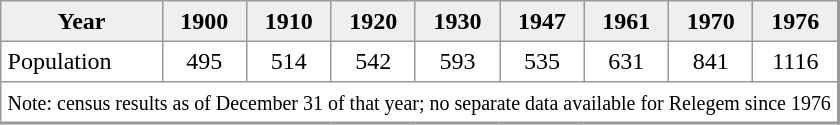<table align="center" rules="all" cellspacing="0" cellpadding="4" style="border: 1px solid #999; border-right: 2px solid #999; border-bottom:2px solid #999">
<tr style="background: #efefef">
<th>Year</th>
<th>1900</th>
<th>1910</th>
<th>1920</th>
<th>1930</th>
<th>1947</th>
<th>1961</th>
<th>1970</th>
<th>1976</th>
</tr>
<tr>
<td>Population</td>
<td align=center>495</td>
<td align=center>514</td>
<td align=center>542</td>
<td align=center>593</td>
<td align=center>535</td>
<td align=center>631</td>
<td align=center>841</td>
<td align=center>1116</td>
</tr>
<tr>
<td colspan=10 align=center><small>Note: census results as of December 31 of that year; no separate data available for Relegem since 1976</small></td>
</tr>
</table>
